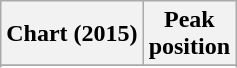<table class="wikitable plainrowheaders">
<tr>
<th scope="col">Chart (2015)</th>
<th scope="col">Peak<br>position</th>
</tr>
<tr>
</tr>
<tr>
</tr>
<tr>
</tr>
<tr>
</tr>
</table>
